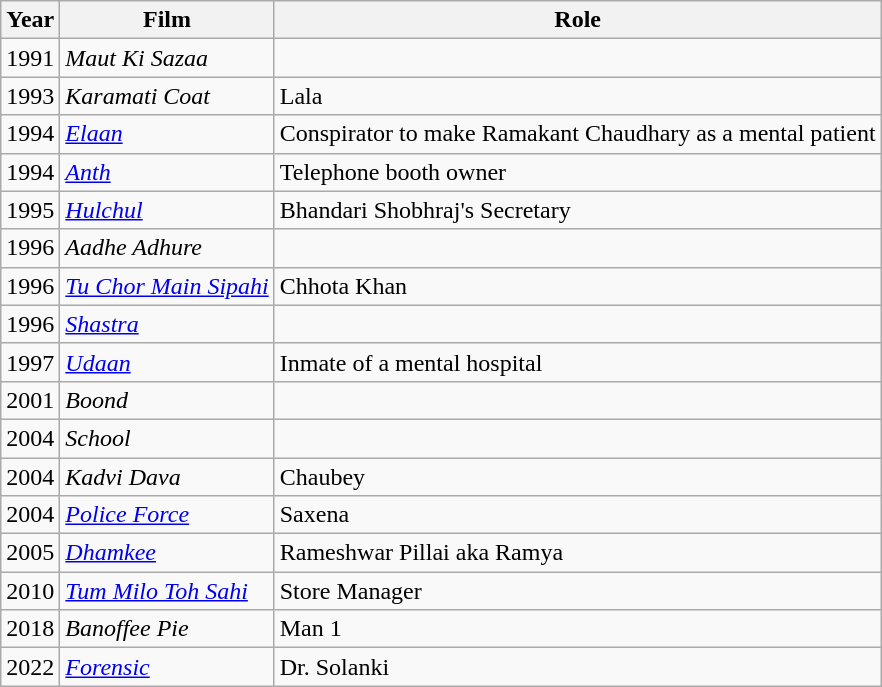<table class="wikitable sortable">
<tr>
<th>Year</th>
<th>Film</th>
<th>Role</th>
</tr>
<tr>
<td>1991</td>
<td><em>Maut Ki Sazaa</em></td>
<td></td>
</tr>
<tr>
<td>1993</td>
<td><em>Karamati Coat</em></td>
<td>Lala</td>
</tr>
<tr>
<td>1994</td>
<td><em><a href='#'>Elaan</a></em></td>
<td>Conspirator to make Ramakant Chaudhary as a mental patient</td>
</tr>
<tr>
<td>1994</td>
<td><em><a href='#'>Anth</a></em></td>
<td>Telephone booth owner</td>
</tr>
<tr>
<td>1995</td>
<td><em><a href='#'>Hulchul</a></em></td>
<td>Bhandari Shobhraj's Secretary</td>
</tr>
<tr>
<td>1996</td>
<td><em>Aadhe Adhure</em></td>
<td></td>
</tr>
<tr>
<td>1996</td>
<td><em><a href='#'>Tu Chor Main Sipahi</a></em></td>
<td>Chhota Khan</td>
</tr>
<tr>
<td>1996</td>
<td><em><a href='#'>Shastra</a></em></td>
<td></td>
</tr>
<tr>
<td>1997</td>
<td><a href='#'><em>Udaan</em></a></td>
<td>Inmate of a mental hospital</td>
</tr>
<tr>
<td>2001</td>
<td><em>Boond</em></td>
<td></td>
</tr>
<tr>
<td>2004</td>
<td><em>School</em></td>
<td></td>
</tr>
<tr>
<td>2004</td>
<td><em>Kadvi Dava</em></td>
<td>Chaubey</td>
</tr>
<tr>
<td>2004</td>
<td><em><a href='#'>Police Force</a></em></td>
<td>Saxena</td>
</tr>
<tr>
<td>2005</td>
<td><em><a href='#'>Dhamkee</a></em></td>
<td>Rameshwar Pillai aka Ramya</td>
</tr>
<tr>
<td>2010</td>
<td><em><a href='#'>Tum Milo Toh Sahi</a></em></td>
<td>Store Manager</td>
</tr>
<tr>
<td>2018</td>
<td><em>Banoffee Pie</em></td>
<td>Man 1</td>
</tr>
<tr>
<td>2022</td>
<td><em><a href='#'>Forensic</a></em></td>
<td>Dr. Solanki</td>
</tr>
</table>
